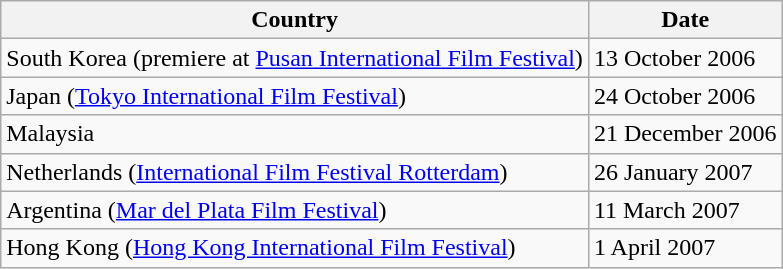<table class="wikitable">
<tr>
<th>Country</th>
<th>Date</th>
</tr>
<tr>
<td>South Korea (premiere at <a href='#'>Pusan International Film Festival</a>)</td>
<td>13 October 2006</td>
</tr>
<tr>
<td>Japan (<a href='#'>Tokyo International Film Festival</a>)</td>
<td>24 October 2006</td>
</tr>
<tr>
<td>Malaysia</td>
<td>21 December 2006</td>
</tr>
<tr>
<td>Netherlands (<a href='#'>International Film Festival Rotterdam</a>)</td>
<td>26 January 2007</td>
</tr>
<tr>
<td>Argentina (<a href='#'>Mar del Plata Film Festival</a>)</td>
<td>11 March 2007</td>
</tr>
<tr>
<td>Hong Kong (<a href='#'>Hong Kong International Film Festival</a>)</td>
<td>1 April 2007</td>
</tr>
</table>
